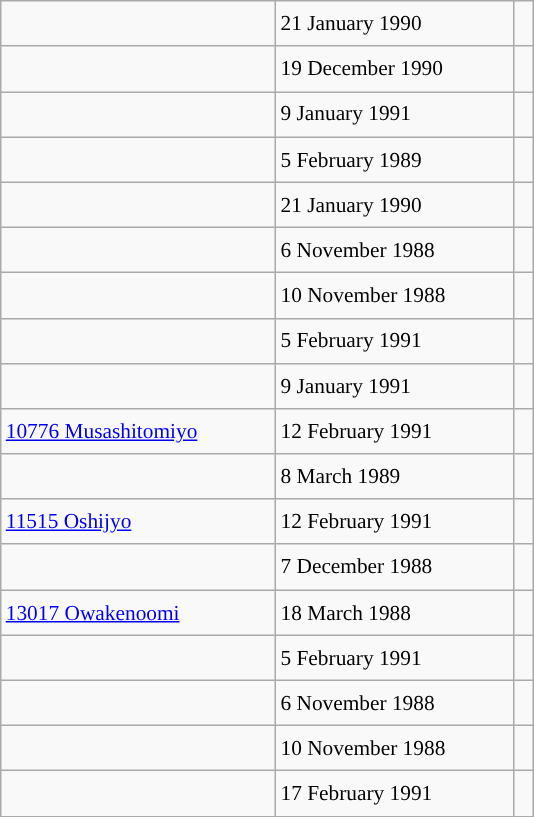<table class="wikitable" style="font-size: 89%; float: left; width: 25em; margin-right: 1em; line-height: 1.65em !important; height: 486px;">
<tr>
<td></td>
<td>21 January 1990</td>
<td> </td>
</tr>
<tr>
<td></td>
<td>19 December 1990</td>
<td> </td>
</tr>
<tr>
<td></td>
<td>9 January 1991</td>
<td> </td>
</tr>
<tr>
<td></td>
<td>5 February 1989</td>
<td> </td>
</tr>
<tr>
<td></td>
<td>21 January 1990</td>
<td> </td>
</tr>
<tr>
<td></td>
<td>6 November 1988</td>
<td> </td>
</tr>
<tr>
<td></td>
<td>10 November 1988</td>
<td> </td>
</tr>
<tr>
<td></td>
<td>5 February 1991</td>
<td> </td>
</tr>
<tr>
<td></td>
<td>9 January 1991</td>
<td> </td>
</tr>
<tr>
<td><a href='#'>10776 Musashitomiyo</a></td>
<td>12 February 1991</td>
<td> </td>
</tr>
<tr>
<td></td>
<td>8 March 1989</td>
<td> </td>
</tr>
<tr>
<td><a href='#'>11515 Oshijyo</a></td>
<td>12 February 1991</td>
<td> </td>
</tr>
<tr>
<td></td>
<td>7 December 1988</td>
<td> </td>
</tr>
<tr>
<td><a href='#'>13017 Owakenoomi</a></td>
<td>18 March 1988</td>
<td> </td>
</tr>
<tr>
<td></td>
<td>5 February 1991</td>
<td> </td>
</tr>
<tr>
<td></td>
<td>6 November 1988</td>
<td> </td>
</tr>
<tr>
<td></td>
<td>10 November 1988</td>
<td> </td>
</tr>
<tr>
<td></td>
<td>17 February 1991</td>
<td> </td>
</tr>
</table>
